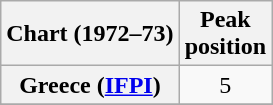<table class="wikitable sortable plainrowheaders" style="text-align:center">
<tr>
<th scope="col">Chart (1972–73)</th>
<th scope="col">Peak<br> position</th>
</tr>
<tr>
<th scope="row">Greece (<a href='#'>IFPI</a>)</th>
<td>5</td>
</tr>
<tr>
</tr>
</table>
